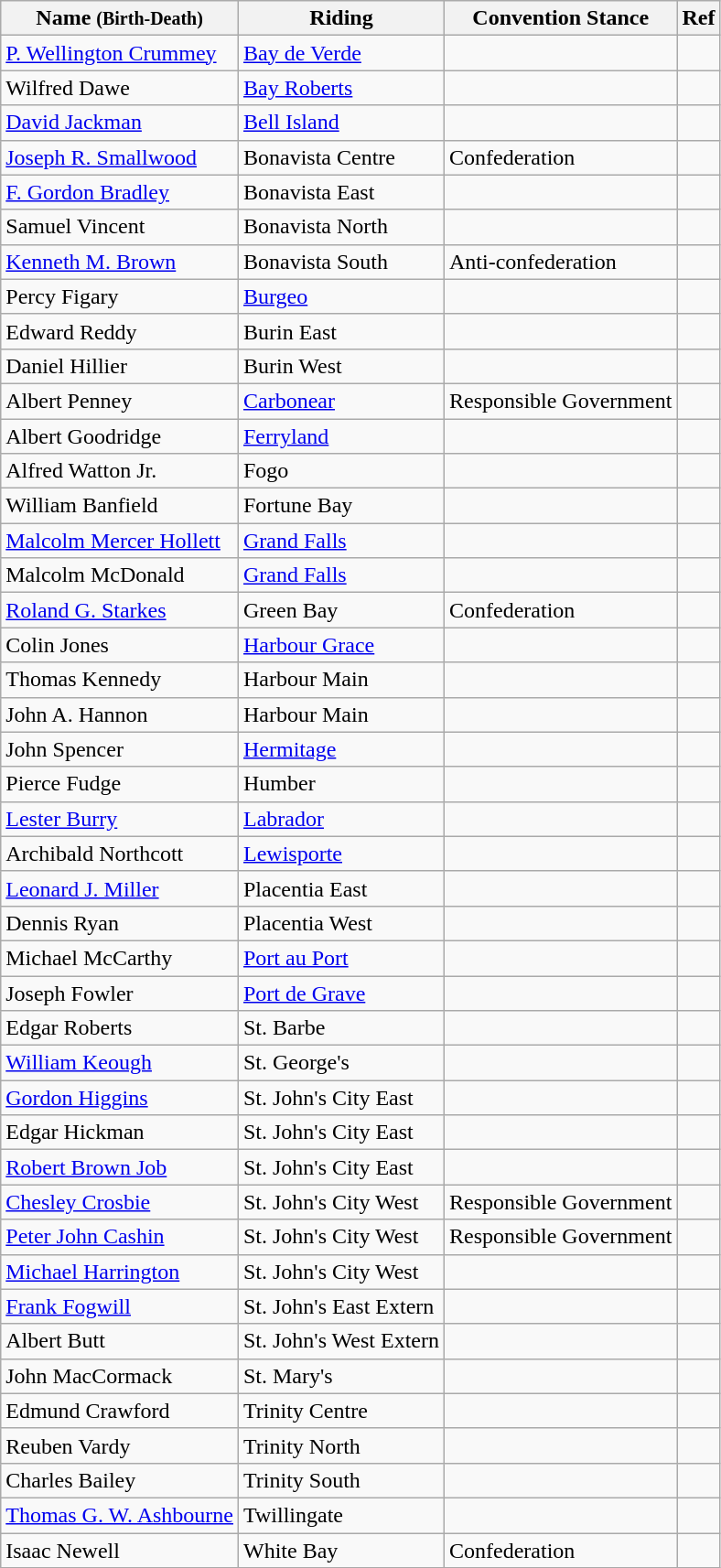<table class="wikitable sortable">
<tr>
<th>Name <small>(Birth-Death)</small></th>
<th>Riding</th>
<th>Convention Stance</th>
<th>Ref</th>
</tr>
<tr>
<td><a href='#'>P. Wellington Crummey</a></td>
<td><a href='#'>Bay de Verde</a></td>
<td></td>
<td></td>
</tr>
<tr>
<td>Wilfred Dawe</td>
<td><a href='#'>Bay Roberts</a></td>
<td></td>
<td></td>
</tr>
<tr>
<td><a href='#'>David Jackman</a></td>
<td><a href='#'>Bell Island</a></td>
<td></td>
<td></td>
</tr>
<tr>
<td><a href='#'>Joseph R. Smallwood</a></td>
<td>Bonavista Centre</td>
<td>Confederation</td>
<td></td>
</tr>
<tr>
<td><a href='#'>F. Gordon Bradley</a></td>
<td>Bonavista East</td>
<td></td>
<td></td>
</tr>
<tr>
<td>Samuel Vincent</td>
<td>Bonavista North</td>
<td></td>
<td></td>
</tr>
<tr>
<td><a href='#'>Kenneth M. Brown</a></td>
<td>Bonavista South</td>
<td>Anti-confederation</td>
<td></td>
</tr>
<tr>
<td>Percy Figary</td>
<td><a href='#'>Burgeo</a></td>
<td></td>
<td></td>
</tr>
<tr>
<td>Edward Reddy</td>
<td>Burin East</td>
<td></td>
<td></td>
</tr>
<tr>
<td>Daniel Hillier</td>
<td>Burin West</td>
<td></td>
<td></td>
</tr>
<tr>
<td>Albert Penney</td>
<td><a href='#'>Carbonear</a></td>
<td>Responsible Government</td>
<td></td>
</tr>
<tr>
<td>Albert Goodridge</td>
<td><a href='#'>Ferryland</a></td>
<td></td>
<td></td>
</tr>
<tr>
<td>Alfred Watton Jr.</td>
<td>Fogo</td>
<td></td>
<td></td>
</tr>
<tr>
<td>William Banfield</td>
<td>Fortune Bay</td>
<td></td>
<td></td>
</tr>
<tr>
<td><a href='#'>Malcolm Mercer Hollett</a></td>
<td><a href='#'>Grand Falls</a></td>
<td></td>
<td></td>
</tr>
<tr>
<td>Malcolm McDonald</td>
<td><a href='#'>Grand Falls</a></td>
<td></td>
<td></td>
</tr>
<tr>
<td><a href='#'>Roland G. Starkes</a></td>
<td>Green Bay</td>
<td>Confederation</td>
<td></td>
</tr>
<tr>
<td>Colin Jones</td>
<td><a href='#'>Harbour Grace</a></td>
<td></td>
<td></td>
</tr>
<tr>
<td>Thomas Kennedy</td>
<td>Harbour Main</td>
<td></td>
<td></td>
</tr>
<tr>
<td>John A. Hannon</td>
<td>Harbour Main</td>
<td></td>
<td></td>
</tr>
<tr>
<td>John Spencer</td>
<td><a href='#'>Hermitage</a></td>
<td></td>
<td></td>
</tr>
<tr>
<td>Pierce Fudge</td>
<td>Humber</td>
<td></td>
<td></td>
</tr>
<tr>
<td><a href='#'>Lester Burry</a></td>
<td><a href='#'>Labrador</a></td>
<td></td>
<td></td>
</tr>
<tr>
<td>Archibald Northcott</td>
<td><a href='#'>Lewisporte</a></td>
<td></td>
<td></td>
</tr>
<tr>
<td><a href='#'>Leonard J. Miller</a></td>
<td>Placentia East</td>
<td></td>
<td></td>
</tr>
<tr>
<td>Dennis Ryan</td>
<td>Placentia West</td>
<td></td>
<td></td>
</tr>
<tr>
<td>Michael McCarthy</td>
<td><a href='#'>Port au Port</a></td>
<td></td>
<td></td>
</tr>
<tr>
<td>Joseph Fowler</td>
<td><a href='#'>Port de Grave</a></td>
<td></td>
<td></td>
</tr>
<tr>
<td>Edgar Roberts</td>
<td>St. Barbe</td>
<td></td>
<td></td>
</tr>
<tr>
<td><a href='#'>William Keough</a></td>
<td>St. George's</td>
<td></td>
<td></td>
</tr>
<tr>
<td><a href='#'>Gordon Higgins</a></td>
<td>St. John's City East</td>
<td></td>
<td></td>
</tr>
<tr>
<td>Edgar Hickman</td>
<td>St. John's City East</td>
<td></td>
<td></td>
</tr>
<tr>
<td><a href='#'>Robert Brown Job</a></td>
<td>St. John's City East</td>
<td></td>
<td></td>
</tr>
<tr>
<td><a href='#'>Chesley Crosbie</a></td>
<td>St. John's City West</td>
<td>Responsible Government</td>
<td></td>
</tr>
<tr>
<td><a href='#'>Peter John Cashin</a></td>
<td>St. John's City West</td>
<td>Responsible Government</td>
<td></td>
</tr>
<tr>
<td><a href='#'>Michael Harrington</a></td>
<td>St. John's City West</td>
<td></td>
<td></td>
</tr>
<tr>
<td><a href='#'>Frank Fogwill</a></td>
<td>St. John's East Extern</td>
<td></td>
<td></td>
</tr>
<tr>
<td>Albert Butt</td>
<td>St. John's West Extern</td>
<td></td>
<td></td>
</tr>
<tr>
<td>John MacCormack</td>
<td>St. Mary's</td>
<td></td>
<td></td>
</tr>
<tr>
<td>Edmund Crawford</td>
<td>Trinity Centre</td>
<td></td>
<td></td>
</tr>
<tr>
<td>Reuben Vardy</td>
<td>Trinity North</td>
<td></td>
<td></td>
</tr>
<tr>
<td>Charles Bailey</td>
<td>Trinity South</td>
<td></td>
<td></td>
</tr>
<tr>
<td><a href='#'> Thomas G. W. Ashbourne</a></td>
<td>Twillingate</td>
<td></td>
<td></td>
</tr>
<tr>
<td>Isaac Newell</td>
<td>White Bay</td>
<td>Confederation</td>
<td></td>
</tr>
</table>
